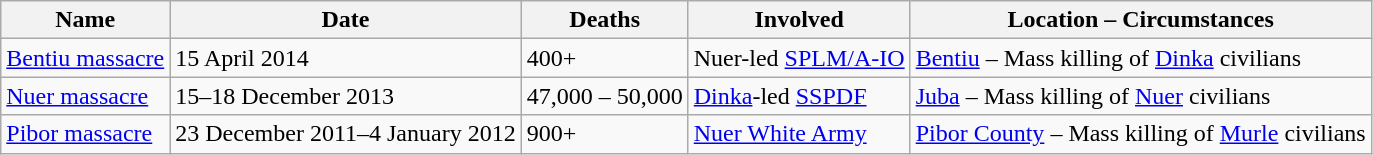<table class="sortable wikitable">
<tr>
<th>Name</th>
<th>Date</th>
<th>Deaths</th>
<th>Involved</th>
<th class="unsortable">Location – Circumstances</th>
</tr>
<tr>
<td><a href='#'>Bentiu massacre</a></td>
<td>15 April 2014</td>
<td>400+</td>
<td>Nuer-led <a href='#'>SPLM/A-IO</a></td>
<td><a href='#'>Bentiu</a> – Mass killing of <a href='#'>Dinka</a> civilians</td>
</tr>
<tr>
<td><a href='#'>Nuer massacre</a></td>
<td>15–18 December 2013</td>
<td>47,000 – 50,000</td>
<td><a href='#'>Dinka</a>-led <a href='#'>SSPDF</a></td>
<td><a href='#'>Juba</a> – Mass killing of <a href='#'>Nuer</a> civilians</td>
</tr>
<tr>
<td><a href='#'>Pibor massacre</a></td>
<td>23 December 2011–4 January 2012</td>
<td>900+</td>
<td><a href='#'>Nuer White Army</a></td>
<td><a href='#'>Pibor County</a> – Mass killing of <a href='#'>Murle</a> civilians</td>
</tr>
</table>
